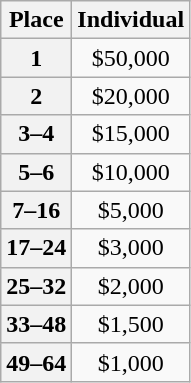<table class="wikitable" style="text-align: center;">
<tr>
<th>Place</th>
<th>Individual</th>
</tr>
<tr>
<th>1</th>
<td>$50,000</td>
</tr>
<tr>
<th>2</th>
<td>$20,000</td>
</tr>
<tr>
<th>3–4</th>
<td>$15,000</td>
</tr>
<tr>
<th>5–6</th>
<td>$10,000</td>
</tr>
<tr>
<th>7–16</th>
<td>$5,000</td>
</tr>
<tr>
<th>17–24</th>
<td>$3,000</td>
</tr>
<tr>
<th>25–32</th>
<td>$2,000</td>
</tr>
<tr>
<th>33–48</th>
<td>$1,500</td>
</tr>
<tr>
<th>49–64</th>
<td>$1,000</td>
</tr>
</table>
